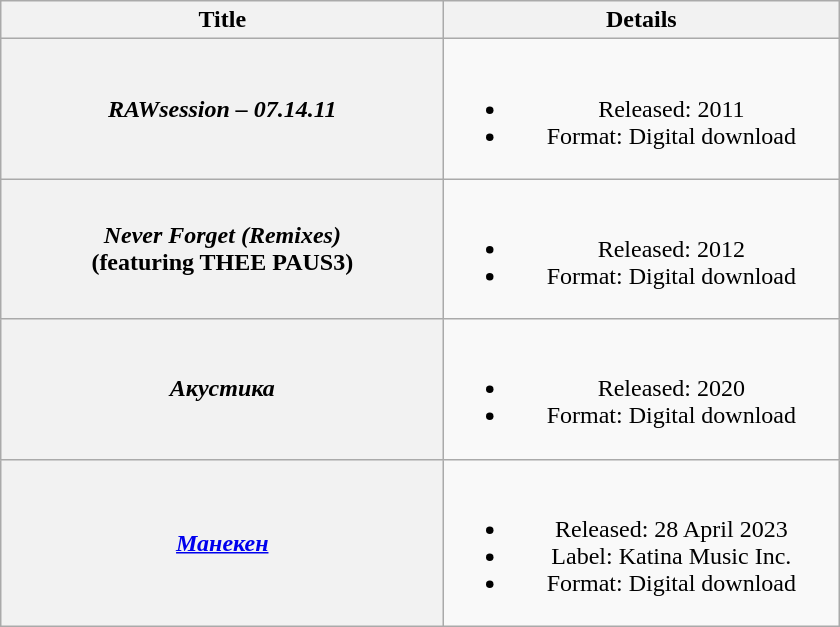<table class="wikitable plainrowheaders" style="text-align:center;">
<tr>
<th scope="col" style="width:18em;">Title</th>
<th scope="col" style="width:16em;">Details</th>
</tr>
<tr>
<th scope="row"><em>RAWsession – 07.14.11</em></th>
<td><br><ul><li>Released: 2011</li><li>Format: Digital download</li></ul></td>
</tr>
<tr>
<th scope="row"><em>Never Forget (Remixes)</em><br><span>(featuring THEE PAUS3)</span></th>
<td><br><ul><li>Released: 2012</li><li>Format: Digital download</li></ul></td>
</tr>
<tr>
<th scope="row"><em>Акустика</em></th>
<td><br><ul><li>Released: 2020</li><li>Format: Digital download</li></ul></td>
</tr>
<tr>
<th scope="row"><em><a href='#'>Манекен</a></em></th>
<td><br><ul><li>Released: 28 April 2023</li><li>Label: Katina Music Inc.</li><li>Format: Digital download</li></ul></td>
</tr>
</table>
